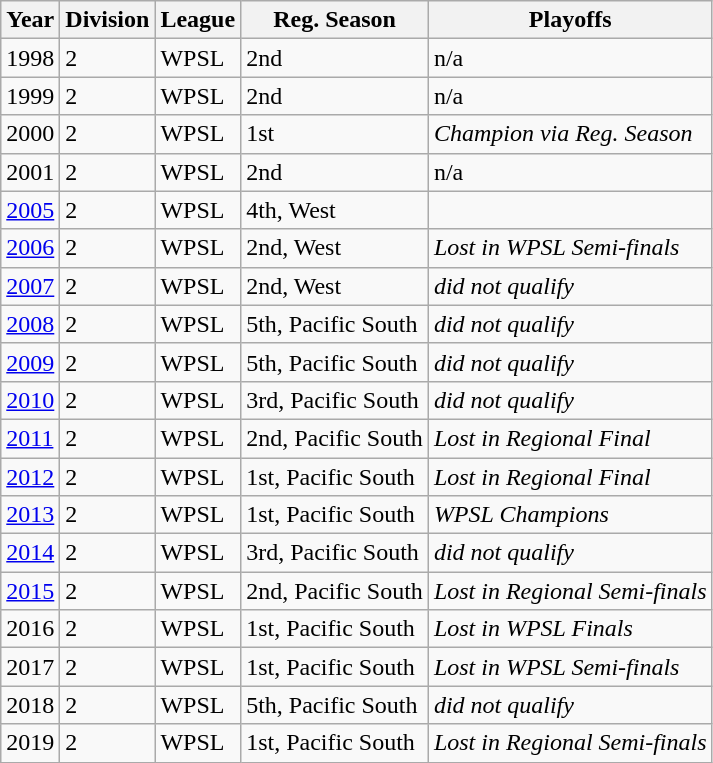<table class="wikitable">
<tr>
<th>Year</th>
<th>Division</th>
<th>League</th>
<th>Reg. Season</th>
<th>Playoffs</th>
</tr>
<tr>
<td>1998</td>
<td>2</td>
<td>WPSL</td>
<td>2nd</td>
<td>n/a</td>
</tr>
<tr>
<td>1999</td>
<td>2</td>
<td>WPSL</td>
<td>2nd</td>
<td>n/a</td>
</tr>
<tr>
<td>2000</td>
<td>2</td>
<td>WPSL</td>
<td>1st</td>
<td><em>Champion via Reg. Season</em></td>
</tr>
<tr>
<td>2001</td>
<td>2</td>
<td>WPSL</td>
<td>2nd</td>
<td>n/a</td>
</tr>
<tr>
<td><a href='#'>2005</a></td>
<td>2</td>
<td>WPSL</td>
<td>4th, West</td>
<td></td>
</tr>
<tr>
<td><a href='#'>2006</a></td>
<td>2</td>
<td>WPSL</td>
<td>2nd, West</td>
<td><em>Lost in WPSL Semi-finals</em></td>
</tr>
<tr>
<td><a href='#'>2007</a></td>
<td>2</td>
<td>WPSL</td>
<td>2nd, West</td>
<td><em>did not qualify</em></td>
</tr>
<tr>
<td><a href='#'>2008</a></td>
<td>2</td>
<td>WPSL</td>
<td>5th, Pacific South</td>
<td><em>did not qualify</em></td>
</tr>
<tr>
<td><a href='#'>2009</a></td>
<td>2</td>
<td>WPSL</td>
<td>5th, Pacific South</td>
<td><em>did not qualify</em></td>
</tr>
<tr>
<td><a href='#'>2010</a></td>
<td>2</td>
<td>WPSL</td>
<td>3rd, Pacific South</td>
<td><em>did not qualify</em></td>
</tr>
<tr>
<td><a href='#'>2011</a></td>
<td>2</td>
<td>WPSL</td>
<td>2nd, Pacific South</td>
<td><em>Lost in Regional Final</em></td>
</tr>
<tr>
<td><a href='#'>2012</a></td>
<td>2</td>
<td>WPSL</td>
<td>1st, Pacific South</td>
<td><em>Lost in Regional Final</em></td>
</tr>
<tr>
<td><a href='#'>2013</a></td>
<td>2</td>
<td>WPSL</td>
<td>1st, Pacific South</td>
<td><em>WPSL Champions</em></td>
</tr>
<tr>
<td><a href='#'>2014</a></td>
<td>2</td>
<td>WPSL</td>
<td>3rd, Pacific South</td>
<td><em>did not qualify</em></td>
</tr>
<tr>
<td><a href='#'>2015</a></td>
<td>2</td>
<td>WPSL</td>
<td>2nd, Pacific South</td>
<td><em>Lost in Regional Semi-finals</em></td>
</tr>
<tr>
<td>2016</td>
<td>2</td>
<td>WPSL</td>
<td>1st, Pacific South</td>
<td><em>Lost in WPSL Finals</em></td>
</tr>
<tr>
<td>2017</td>
<td>2</td>
<td>WPSL</td>
<td>1st, Pacific South</td>
<td><em>Lost in WPSL Semi-finals</em></td>
</tr>
<tr>
<td>2018</td>
<td>2</td>
<td>WPSL</td>
<td>5th, Pacific South</td>
<td><em>did not qualify</em></td>
</tr>
<tr>
<td>2019</td>
<td>2</td>
<td>WPSL</td>
<td>1st, Pacific South</td>
<td><em>Lost in Regional Semi-finals</em></td>
</tr>
</table>
